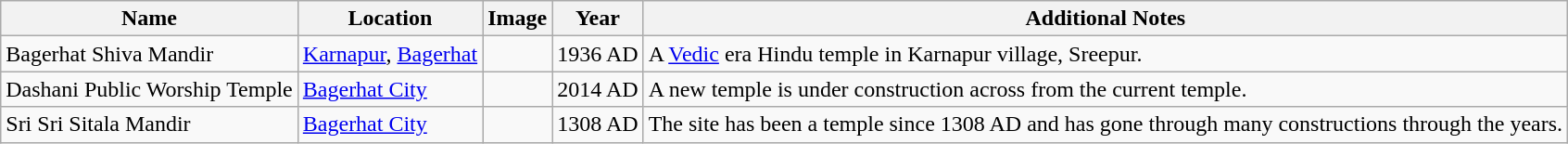<table class="wikitable">
<tr>
<th><strong>Name</strong></th>
<th>Location</th>
<th>Image</th>
<th>Year</th>
<th>Additional Notes</th>
</tr>
<tr>
<td>Bagerhat Shiva Mandir</td>
<td><a href='#'>Karnapur</a>, <a href='#'>Bagerhat</a></td>
<td></td>
<td>1936 AD</td>
<td>A <a href='#'>Vedic</a> era Hindu temple in Karnapur village, Sreepur.</td>
</tr>
<tr>
<td>Dashani Public Worship Temple</td>
<td><a href='#'>Bagerhat City</a></td>
<td></td>
<td>2014 AD</td>
<td>A new temple is under construction across from the current temple.</td>
</tr>
<tr>
<td>Sri Sri Sitala Mandir</td>
<td><a href='#'>Bagerhat City</a></td>
<td></td>
<td>1308 AD</td>
<td>The site has been a temple since 1308 AD and has gone through many constructions through the years.</td>
</tr>
</table>
